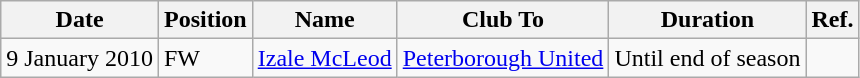<table class="wikitable">
<tr>
<th>Date</th>
<th>Position</th>
<th>Name</th>
<th>Club To</th>
<th>Duration</th>
<th>Ref.</th>
</tr>
<tr>
<td>9 January 2010</td>
<td>FW</td>
<td><a href='#'>Izale McLeod</a></td>
<td><a href='#'>Peterborough United</a></td>
<td>Until end of season</td>
<td></td>
</tr>
</table>
